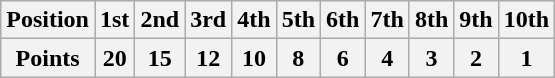<table class="wikitable">
<tr>
<th>Position</th>
<th>1st</th>
<th>2nd</th>
<th>3rd</th>
<th>4th</th>
<th>5th</th>
<th>6th</th>
<th>7th</th>
<th>8th</th>
<th>9th</th>
<th>10th</th>
</tr>
<tr>
<th>Points</th>
<th>20</th>
<th>15</th>
<th>12</th>
<th>10</th>
<th>8</th>
<th>6</th>
<th>4</th>
<th>3</th>
<th>2</th>
<th>1</th>
</tr>
</table>
